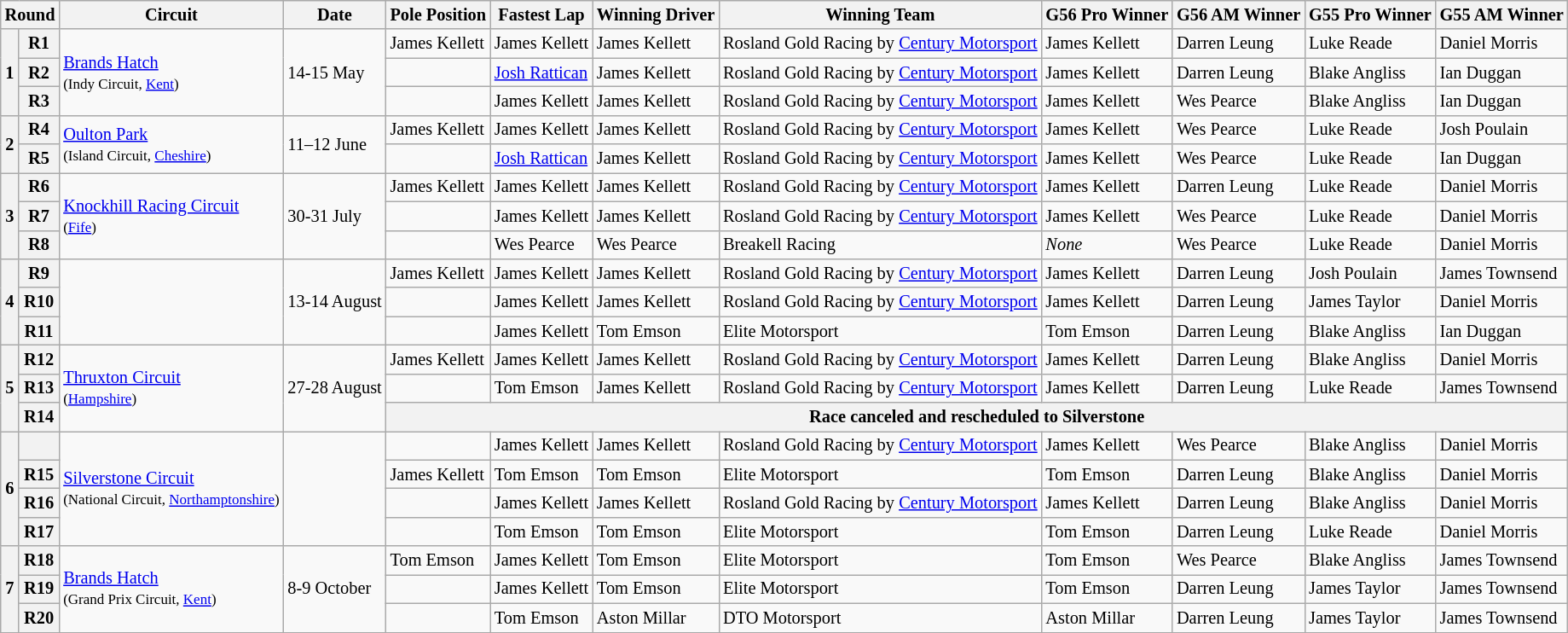<table class="wikitable" style="font-size: 85%">
<tr>
<th colspan=2>Round</th>
<th>Circuit</th>
<th>Date</th>
<th>Pole Position</th>
<th>Fastest Lap</th>
<th>Winning Driver</th>
<th>Winning Team</th>
<th>G56 Pro Winner</th>
<th>G56 AM Winner</th>
<th>G55 Pro Winner</th>
<th>G55 AM Winner</th>
</tr>
<tr>
<th rowspan=3>1</th>
<th>R1</th>
<td rowspan=3><a href='#'>Brands Hatch</a><br><small>(Indy Circuit, <a href='#'>Kent</a>)</small></td>
<td rowspan=3>14-15 May</td>
<td nowrap> James Kellett</td>
<td nowrap> James Kellett</td>
<td nowrap> James Kellett</td>
<td nowrap>Rosland Gold Racing by <a href='#'>Century Motorsport</a></td>
<td nowrap> James Kellett</td>
<td nowrap> Darren Leung</td>
<td nowrap> Luke Reade</td>
<td nowrap> Daniel Morris</td>
</tr>
<tr>
<th>R2</th>
<td></td>
<td nowrap> <a href='#'>Josh Rattican</a></td>
<td nowrap> James Kellett</td>
<td>Rosland Gold Racing by <a href='#'>Century Motorsport</a></td>
<td> James Kellett</td>
<td> Darren Leung</td>
<td nowrap> Blake Angliss</td>
<td> Ian Duggan</td>
</tr>
<tr>
<th>R3</th>
<td></td>
<td> James Kellett</td>
<td> James Kellett</td>
<td>Rosland Gold Racing by <a href='#'>Century Motorsport</a></td>
<td> James Kellett</td>
<td> Wes Pearce</td>
<td> Blake Angliss</td>
<td> Ian Duggan</td>
</tr>
<tr>
<th rowspan=2>2</th>
<th>R4</th>
<td rowspan=2><a href='#'>Oulton Park</a><br><small>(Island Circuit, <a href='#'>Cheshire</a>)</small></td>
<td rowspan=2>11–12 June</td>
<td nowrap> James Kellett</td>
<td> James Kellett</td>
<td> James Kellett</td>
<td>Rosland Gold Racing by <a href='#'>Century Motorsport</a></td>
<td> James Kellett</td>
<td> Wes Pearce</td>
<td> Luke Reade</td>
<td> Josh Poulain</td>
</tr>
<tr>
<th>R5</th>
<td></td>
<td> <a href='#'>Josh Rattican</a></td>
<td> James Kellett</td>
<td>Rosland Gold Racing by <a href='#'>Century Motorsport</a></td>
<td> James Kellett</td>
<td> Wes Pearce</td>
<td> Luke Reade</td>
<td> Ian Duggan</td>
</tr>
<tr>
<th rowspan=3>3</th>
<th>R6</th>
<td rowspan=3><a href='#'>Knockhill Racing Circuit</a><br><small>(<a href='#'>Fife</a>)</small></td>
<td rowspan=3>30-31 July</td>
<td> James Kellett</td>
<td> James Kellett</td>
<td> James Kellett</td>
<td>Rosland Gold Racing by <a href='#'>Century Motorsport</a></td>
<td> James Kellett</td>
<td> Darren Leung</td>
<td> Luke Reade</td>
<td> Daniel Morris</td>
</tr>
<tr>
<th>R7</th>
<td></td>
<td> James Kellett</td>
<td> James Kellett</td>
<td>Rosland Gold Racing by <a href='#'>Century Motorsport</a></td>
<td> James Kellett</td>
<td> Wes Pearce</td>
<td> Luke Reade</td>
<td> Daniel Morris</td>
</tr>
<tr>
<th>R8</th>
<td></td>
<td> Wes Pearce</td>
<td> Wes Pearce</td>
<td>Breakell Racing</td>
<td><em>None</em></td>
<td> Wes Pearce</td>
<td> Luke Reade</td>
<td> Daniel Morris</td>
</tr>
<tr>
<th rowspan=3>4</th>
<th>R9</th>
<td rowspan=3></td>
<td rowspan=3>13-14 August</td>
<td> James Kellett</td>
<td> James Kellett</td>
<td> James Kellett</td>
<td>Rosland Gold Racing by <a href='#'>Century Motorsport</a></td>
<td> James Kellett</td>
<td> Darren Leung</td>
<td nowrap> Josh Poulain</td>
<td nowrap> James Townsend</td>
</tr>
<tr>
<th>R10</th>
<td></td>
<td> James Kellett</td>
<td> James Kellett</td>
<td>Rosland Gold Racing by <a href='#'>Century Motorsport</a></td>
<td> James Kellett</td>
<td> Darren Leung</td>
<td> James Taylor</td>
<td> Daniel Morris</td>
</tr>
<tr>
<th>R11</th>
<td></td>
<td> James Kellett</td>
<td> Tom Emson</td>
<td>Elite Motorsport</td>
<td> Tom Emson</td>
<td> Darren Leung</td>
<td> Blake Angliss</td>
<td> Ian Duggan</td>
</tr>
<tr>
<th rowspan=3>5</th>
<th>R12</th>
<td rowspan=3><a href='#'>Thruxton Circuit</a><br><small>(<a href='#'>Hampshire</a>)</small></td>
<td rowspan=3>27-28 August</td>
<td> James Kellett</td>
<td> James Kellett</td>
<td> James Kellett</td>
<td>Rosland Gold Racing by <a href='#'>Century Motorsport</a></td>
<td> James Kellett</td>
<td> Darren Leung</td>
<td> Blake Angliss</td>
<td> Daniel Morris</td>
</tr>
<tr>
<th>R13</th>
<td></td>
<td> Tom Emson</td>
<td> James Kellett</td>
<td>Rosland Gold Racing by <a href='#'>Century Motorsport</a></td>
<td> James Kellett</td>
<td> Darren Leung</td>
<td> Luke Reade</td>
<td> James Townsend</td>
</tr>
<tr>
<th>R14</th>
<th colspan=8>Race canceled and rescheduled to Silverstone</th>
</tr>
<tr>
<th rowspan=4>6</th>
<th></th>
<td rowspan=4><a href='#'>Silverstone Circuit</a><br><small>(National Circuit, <a href='#'>Northamptonshire</a>)</small></td>
<td rowspan=4></td>
<td></td>
<td> James Kellett</td>
<td> James Kellett</td>
<td>Rosland Gold Racing by <a href='#'>Century Motorsport</a></td>
<td> James Kellett</td>
<td> Wes Pearce</td>
<td> Blake Angliss</td>
<td> Daniel Morris</td>
</tr>
<tr>
<th>R15</th>
<td> James Kellett</td>
<td> Tom Emson</td>
<td> Tom Emson</td>
<td>Elite Motorsport</td>
<td> Tom Emson</td>
<td> Darren Leung</td>
<td> Blake Angliss</td>
<td> Daniel Morris</td>
</tr>
<tr>
<th>R16</th>
<td></td>
<td> James Kellett</td>
<td> James Kellett</td>
<td>Rosland Gold Racing by <a href='#'>Century Motorsport</a></td>
<td> James Kellett</td>
<td> Darren Leung</td>
<td> Blake Angliss</td>
<td> Daniel Morris</td>
</tr>
<tr>
<th>R17</th>
<td></td>
<td> Tom Emson</td>
<td> Tom Emson</td>
<td>Elite Motorsport</td>
<td> Tom Emson</td>
<td> Darren Leung</td>
<td> Luke Reade</td>
<td> Daniel Morris</td>
</tr>
<tr>
<th rowspan=3>7</th>
<th>R18</th>
<td rowspan=3><a href='#'>Brands Hatch</a><br><small>(Grand Prix Circuit, <a href='#'>Kent</a>)</small></td>
<td rowspan=3>8-9 October</td>
<td> Tom Emson</td>
<td> James Kellett</td>
<td> Tom Emson</td>
<td>Elite Motorsport</td>
<td> Tom Emson</td>
<td> Wes Pearce</td>
<td> Blake Angliss</td>
<td> James Townsend</td>
</tr>
<tr>
<th>R19</th>
<td></td>
<td> James Kellett</td>
<td> Tom Emson</td>
<td>Elite Motorsport</td>
<td> Tom Emson</td>
<td> Darren Leung</td>
<td> James Taylor</td>
<td> James Townsend</td>
</tr>
<tr>
<th>R20</th>
<td></td>
<td> Tom Emson</td>
<td> Aston Millar</td>
<td>DTO Motorsport</td>
<td> Aston Millar</td>
<td> Darren Leung</td>
<td> James Taylor</td>
<td> James Townsend</td>
</tr>
<tr>
</tr>
</table>
